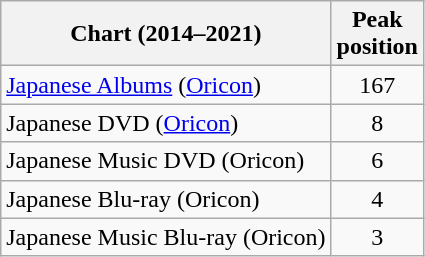<table class="wikitable sortable" border="1">
<tr>
<th>Chart (2014–2021)</th>
<th>Peak<br>position</th>
</tr>
<tr>
<td align="left"><a href='#'>Japanese Albums</a> (<a href='#'>Oricon</a>)</td>
<td align="center">167</td>
</tr>
<tr>
<td align="left">Japanese DVD (<a href='#'>Oricon</a>)</td>
<td align="center">8</td>
</tr>
<tr>
<td align="left">Japanese Music DVD (Oricon)</td>
<td align="center">6</td>
</tr>
<tr>
<td align="left">Japanese Blu-ray (Oricon)</td>
<td align="center">4</td>
</tr>
<tr>
<td align="left">Japanese Music Blu-ray (Oricon)</td>
<td align="center">3</td>
</tr>
</table>
